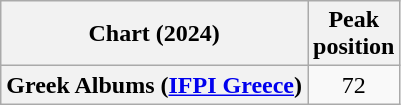<table class="wikitable sortable plainrowheaders" style="text-align:center">
<tr>
<th scope="col">Chart (2024)</th>
<th scope="col">Peak<br>position</th>
</tr>
<tr>
<th scope="row">Greek Albums (<a href='#'>IFPI Greece</a>)</th>
<td>72</td>
</tr>
</table>
